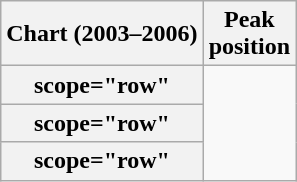<table class="wikitable sortable plainrowheaders">
<tr>
<th scope="col">Chart (2003–2006)</th>
<th scope="col">Peak<br>position</th>
</tr>
<tr>
<th>scope="row"</th>
</tr>
<tr>
<th>scope="row"</th>
</tr>
<tr>
<th>scope="row"</th>
</tr>
</table>
